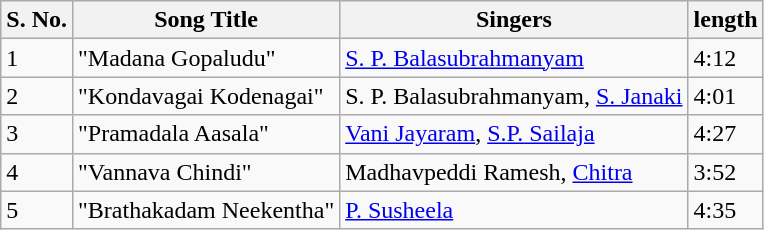<table class="wikitable">
<tr>
<th>S. No.</th>
<th>Song Title</th>
<th>Singers</th>
<th>length</th>
</tr>
<tr>
<td>1</td>
<td>"Madana Gopaludu"</td>
<td><a href='#'>S. P. Balasubrahmanyam</a></td>
<td>4:12</td>
</tr>
<tr>
<td>2</td>
<td>"Kondavagai Kodenagai"</td>
<td>S. P. Balasubrahmanyam, <a href='#'>S. Janaki</a></td>
<td>4:01</td>
</tr>
<tr>
<td>3</td>
<td>"Pramadala Aasala"</td>
<td><a href='#'>Vani Jayaram</a>, <a href='#'>S.P. Sailaja</a></td>
<td>4:27</td>
</tr>
<tr>
<td>4</td>
<td>"Vannava Chindi"</td>
<td>Madhavpeddi Ramesh, <a href='#'>Chitra</a></td>
<td>3:52</td>
</tr>
<tr>
<td>5</td>
<td>"Brathakadam Neekentha"</td>
<td><a href='#'>P. Susheela</a></td>
<td>4:35</td>
</tr>
</table>
